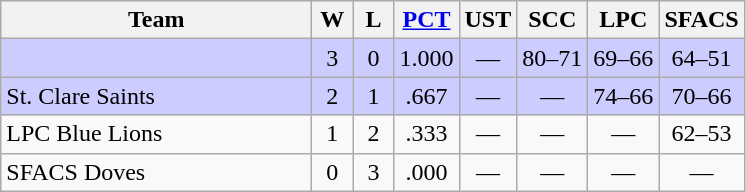<table class=wikitable style="text-align:center;">
<tr>
<th width=200px>Team</th>
<th width=20px>W</th>
<th width=20px>L</th>
<th width=30px><a href='#'>PCT</a></th>
<th>UST</th>
<th>SCC</th>
<th>LPC</th>
<th>SFACS</th>
</tr>
<tr bgcolor="#ccccff">
<td align=left></td>
<td>3</td>
<td>0</td>
<td>1.000</td>
<td>––</td>
<td>80–71</td>
<td>69–66</td>
<td>64–51</td>
</tr>
<tr bgcolor="#ccccff">
<td align=left>St. Clare Saints</td>
<td>2</td>
<td>1</td>
<td>.667</td>
<td>––</td>
<td>––</td>
<td>74–66</td>
<td>70–66</td>
</tr>
<tr>
<td align=left>LPC Blue Lions</td>
<td>1</td>
<td>2</td>
<td>.333</td>
<td>––</td>
<td>––</td>
<td>––</td>
<td>62–53</td>
</tr>
<tr>
<td align=left> SFACS Doves</td>
<td>0</td>
<td>3</td>
<td>.000</td>
<td>––</td>
<td>––</td>
<td>––</td>
<td>––</td>
</tr>
</table>
